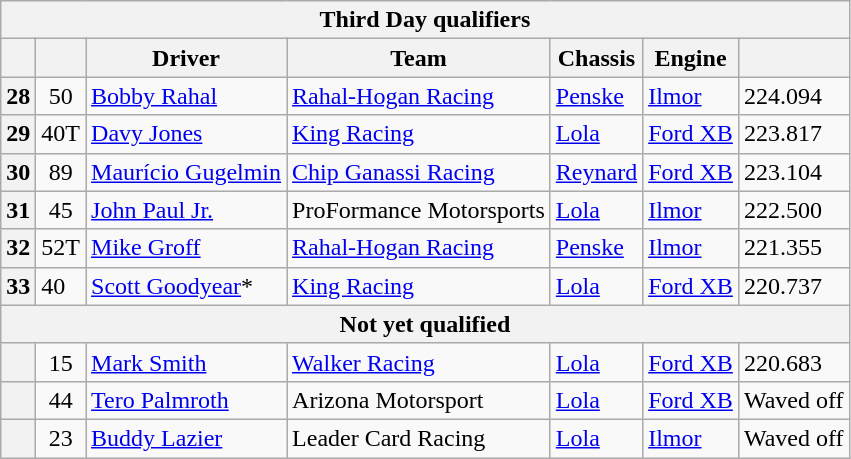<table class="wikitable">
<tr>
<th colspan="7">Third Day qualifiers</th>
</tr>
<tr>
<th></th>
<th></th>
<th>Driver</th>
<th>Team</th>
<th>Chassis</th>
<th>Engine</th>
<th></th>
</tr>
<tr>
<th>28</th>
<td style="text-align:center;">50</td>
<td> <a href='#'>Bobby Rahal</a> <strong></strong></td>
<td><a href='#'>Rahal-Hogan Racing</a></td>
<td><a href='#'>Penske</a></td>
<td><a href='#'>Ilmor</a></td>
<td>224.094</td>
</tr>
<tr>
<th>29</th>
<td style="text-align:center;">40T</td>
<td> <a href='#'>Davy Jones</a></td>
<td><a href='#'>King Racing</a></td>
<td><a href='#'>Lola</a></td>
<td><a href='#'>Ford XB</a></td>
<td>223.817</td>
</tr>
<tr>
<th>30</th>
<td style="text-align:center;">89</td>
<td> <a href='#'>Maurício Gugelmin</a></td>
<td><a href='#'>Chip Ganassi Racing</a></td>
<td><a href='#'>Reynard</a></td>
<td><a href='#'>Ford XB</a></td>
<td>223.104</td>
</tr>
<tr>
<th>31</th>
<td style="text-align:center;">45</td>
<td> <a href='#'>John Paul Jr.</a></td>
<td>ProFormance Motorsports</td>
<td><a href='#'>Lola</a></td>
<td><a href='#'>Ilmor</a></td>
<td>222.500</td>
</tr>
<tr>
<th>32</th>
<td>52T</td>
<td> <a href='#'>Mike Groff</a></td>
<td><a href='#'>Rahal-Hogan Racing</a></td>
<td><a href='#'>Penske</a></td>
<td><a href='#'>Ilmor</a></td>
<td>221.355</td>
</tr>
<tr>
<th>33</th>
<td>40</td>
<td> <a href='#'>Scott Goodyear</a>*</td>
<td><a href='#'>King Racing</a></td>
<td><a href='#'>Lola</a></td>
<td><a href='#'>Ford XB</a></td>
<td>220.737</td>
</tr>
<tr>
<th colspan="7">Not yet qualified</th>
</tr>
<tr>
<th></th>
<td style="text-align:center;">15</td>
<td> <a href='#'>Mark Smith</a> <strong></strong></td>
<td><a href='#'>Walker Racing</a></td>
<td><a href='#'>Lola</a></td>
<td><a href='#'>Ford XB</a></td>
<td>220.683</td>
</tr>
<tr>
<th></th>
<td style="text-align:center;">44</td>
<td> <a href='#'>Tero Palmroth</a></td>
<td>Arizona Motorsport</td>
<td><a href='#'>Lola</a></td>
<td><a href='#'>Ford XB</a></td>
<td>Waved off</td>
</tr>
<tr>
<th></th>
<td style="text-align:center;">23</td>
<td> <a href='#'>Buddy Lazier</a></td>
<td>Leader Card Racing</td>
<td><a href='#'>Lola</a></td>
<td><a href='#'>Ilmor</a></td>
<td>Waved off</td>
</tr>
</table>
